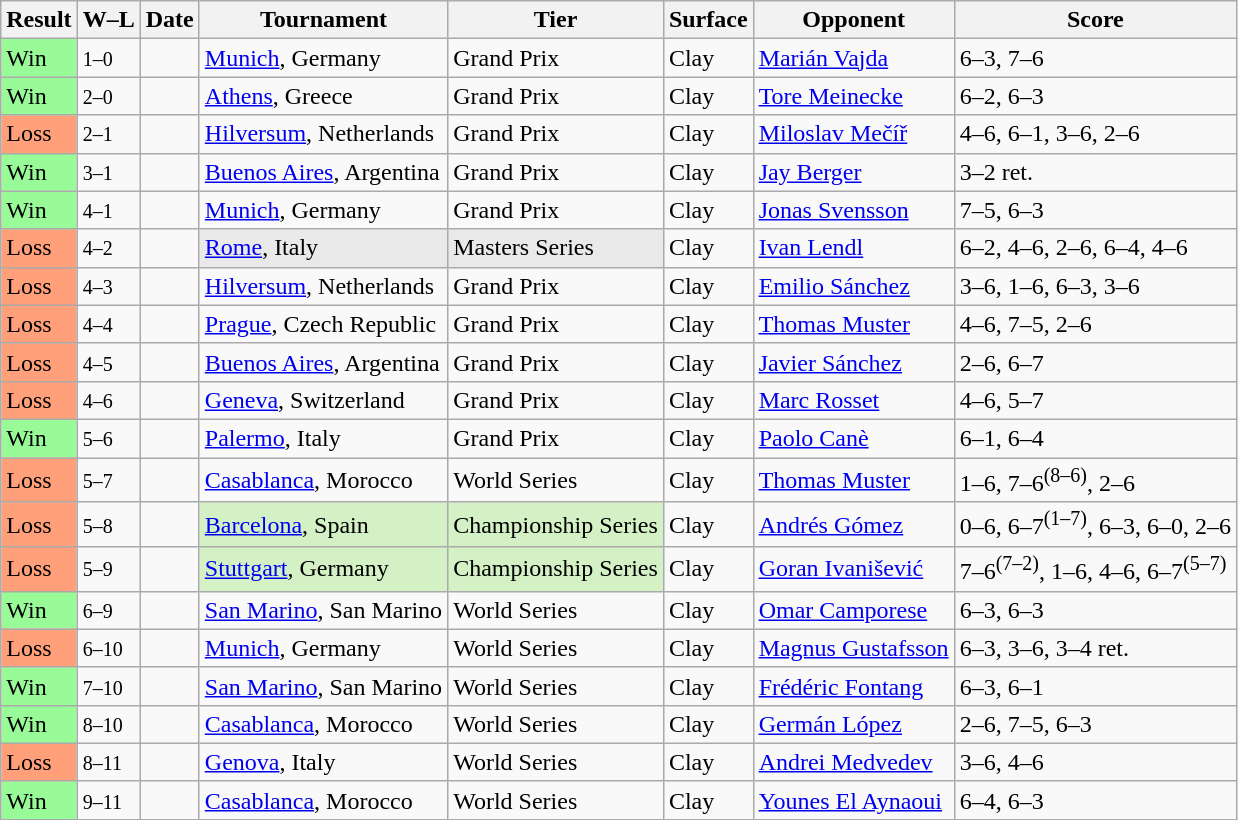<table class="sortable wikitable">
<tr>
<th>Result</th>
<th class="unsortable">W–L</th>
<th>Date</th>
<th>Tournament</th>
<th>Tier</th>
<th>Surface</th>
<th>Opponent</th>
<th class="unsortable">Score</th>
</tr>
<tr>
<td style="background:#98fb98;">Win</td>
<td><small>1–0</small></td>
<td><a href='#'></a></td>
<td><a href='#'>Munich</a>, Germany</td>
<td>Grand Prix</td>
<td>Clay</td>
<td> <a href='#'>Marián Vajda</a></td>
<td>6–3, 7–6</td>
</tr>
<tr>
<td style="background:#98fb98;">Win</td>
<td><small>2–0</small></td>
<td><a href='#'></a></td>
<td><a href='#'>Athens</a>, Greece</td>
<td>Grand Prix</td>
<td>Clay</td>
<td> <a href='#'>Tore Meinecke</a></td>
<td>6–2, 6–3</td>
</tr>
<tr>
<td style="background:#ffa07a;">Loss</td>
<td><small>2–1</small></td>
<td><a href='#'></a></td>
<td><a href='#'>Hilversum</a>, Netherlands</td>
<td>Grand Prix</td>
<td>Clay</td>
<td> <a href='#'>Miloslav Mečíř</a></td>
<td>4–6, 6–1, 3–6, 2–6</td>
</tr>
<tr>
<td style="background:#98fb98;">Win</td>
<td><small>3–1</small></td>
<td><a href='#'></a></td>
<td><a href='#'>Buenos Aires</a>, Argentina</td>
<td>Grand Prix</td>
<td>Clay</td>
<td> <a href='#'>Jay Berger</a></td>
<td>3–2 ret.</td>
</tr>
<tr>
<td style="background:#98fb98;">Win</td>
<td><small>4–1</small></td>
<td><a href='#'></a></td>
<td><a href='#'>Munich</a>, Germany</td>
<td>Grand Prix</td>
<td>Clay</td>
<td> <a href='#'>Jonas Svensson</a></td>
<td>7–5, 6–3</td>
</tr>
<tr>
<td style="background:#ffa07a;">Loss</td>
<td><small>4–2</small></td>
<td><a href='#'></a></td>
<td style="background:#e9e9e9;"><a href='#'>Rome</a>, Italy</td>
<td style="background:#e9e9e9;">Masters Series</td>
<td>Clay</td>
<td> <a href='#'>Ivan Lendl</a></td>
<td>6–2, 4–6, 2–6, 6–4, 4–6</td>
</tr>
<tr>
<td style="background:#ffa07a;">Loss</td>
<td><small>4–3</small></td>
<td><a href='#'></a></td>
<td><a href='#'>Hilversum</a>, Netherlands</td>
<td>Grand Prix</td>
<td>Clay</td>
<td> <a href='#'>Emilio Sánchez</a></td>
<td>3–6, 1–6, 6–3, 3–6</td>
</tr>
<tr>
<td style="background:#ffa07a;">Loss</td>
<td><small>4–4</small></td>
<td><a href='#'></a></td>
<td><a href='#'>Prague</a>, Czech Republic</td>
<td>Grand Prix</td>
<td>Clay</td>
<td> <a href='#'>Thomas Muster</a></td>
<td>4–6, 7–5, 2–6</td>
</tr>
<tr>
<td style="background:#ffa07a;">Loss</td>
<td><small>4–5</small></td>
<td><a href='#'></a></td>
<td><a href='#'>Buenos Aires</a>, Argentina</td>
<td>Grand Prix</td>
<td>Clay</td>
<td> <a href='#'>Javier Sánchez</a></td>
<td>2–6, 6–7</td>
</tr>
<tr>
<td style="background:#ffa07a;">Loss</td>
<td><small>4–6</small></td>
<td><a href='#'></a></td>
<td><a href='#'>Geneva</a>, Switzerland</td>
<td>Grand Prix</td>
<td>Clay</td>
<td> <a href='#'>Marc Rosset</a></td>
<td>4–6, 5–7</td>
</tr>
<tr>
<td style="background:#98fb98;">Win</td>
<td><small>5–6</small></td>
<td><a href='#'></a></td>
<td><a href='#'>Palermo</a>, Italy</td>
<td>Grand Prix</td>
<td>Clay</td>
<td> <a href='#'>Paolo Canè</a></td>
<td>6–1, 6–4</td>
</tr>
<tr>
<td style="background:#ffa07a;">Loss</td>
<td><small>5–7</small></td>
<td><a href='#'></a></td>
<td><a href='#'>Casablanca</a>, Morocco</td>
<td>World Series</td>
<td>Clay</td>
<td> <a href='#'>Thomas Muster</a></td>
<td>1–6, 7–6<sup>(8–6)</sup>, 2–6</td>
</tr>
<tr>
<td style="background:#ffa07a;">Loss</td>
<td><small>5–8</small></td>
<td><a href='#'></a></td>
<td style="background:#d4f1c5;"><a href='#'>Barcelona</a>, Spain</td>
<td style="background:#d4f1c5;">Championship Series</td>
<td>Clay</td>
<td> <a href='#'>Andrés Gómez</a></td>
<td>0–6, 6–7<sup>(1–7)</sup>, 6–3, 6–0, 2–6</td>
</tr>
<tr>
<td style="background:#ffa07a;">Loss</td>
<td><small>5–9</small></td>
<td><a href='#'></a></td>
<td style="background:#d4f1c5;"><a href='#'>Stuttgart</a>, Germany</td>
<td style="background:#d4f1c5;">Championship Series</td>
<td>Clay</td>
<td> <a href='#'>Goran Ivanišević</a></td>
<td>7–6<sup>(7–2)</sup>, 1–6, 4–6, 6–7<sup>(5–7)</sup></td>
</tr>
<tr>
<td style="background:#98fb98;">Win</td>
<td><small>6–9</small></td>
<td><a href='#'></a></td>
<td><a href='#'>San Marino</a>, San Marino</td>
<td>World Series</td>
<td>Clay</td>
<td> <a href='#'>Omar Camporese</a></td>
<td>6–3, 6–3</td>
</tr>
<tr>
<td style="background:#ffa07a;">Loss</td>
<td><small>6–10</small></td>
<td><a href='#'></a></td>
<td><a href='#'>Munich</a>, Germany</td>
<td>World Series</td>
<td>Clay</td>
<td> <a href='#'>Magnus Gustafsson</a></td>
<td>6–3, 3–6, 3–4 ret.</td>
</tr>
<tr>
<td style="background:#98fb98;">Win</td>
<td><small>7–10</small></td>
<td><a href='#'></a></td>
<td><a href='#'>San Marino</a>, San Marino</td>
<td>World Series</td>
<td>Clay</td>
<td> <a href='#'>Frédéric Fontang</a></td>
<td>6–3, 6–1</td>
</tr>
<tr>
<td style="background:#98fb98;">Win</td>
<td><small>8–10</small></td>
<td><a href='#'></a></td>
<td><a href='#'>Casablanca</a>, Morocco</td>
<td>World Series</td>
<td>Clay</td>
<td> <a href='#'>Germán López</a></td>
<td>2–6, 7–5, 6–3</td>
</tr>
<tr>
<td style="background:#ffa07a;">Loss</td>
<td><small>8–11</small></td>
<td><a href='#'></a></td>
<td><a href='#'>Genova</a>, Italy</td>
<td>World Series</td>
<td>Clay</td>
<td> <a href='#'>Andrei Medvedev</a></td>
<td>3–6, 4–6</td>
</tr>
<tr>
<td style="background:#98fb98;">Win</td>
<td><small>9–11</small></td>
<td><a href='#'></a></td>
<td><a href='#'>Casablanca</a>, Morocco</td>
<td>World Series</td>
<td>Clay</td>
<td> <a href='#'>Younes El Aynaoui</a></td>
<td>6–4, 6–3</td>
</tr>
</table>
